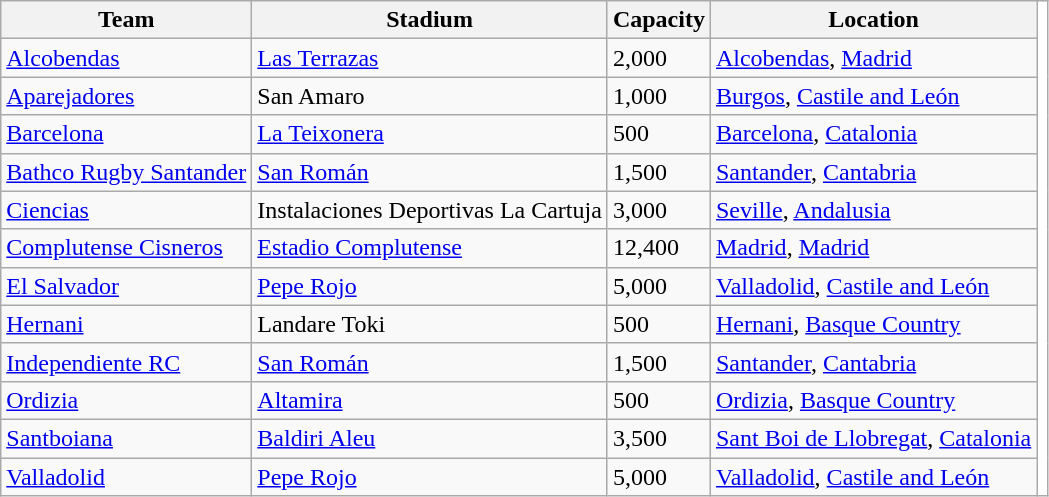<table class="wikitable sortable">
<tr>
<th>Team</th>
<th>Stadium</th>
<th>Capacity</th>
<th>Location</th>
<th style="background:white; border:none;"></th>
</tr>
<tr>
<td><a href='#'>Alcobendas</a></td>
<td><a href='#'>Las Terrazas</a></td>
<td>2,000</td>
<td><a href='#'>Alcobendas</a>, <a href='#'>Madrid</a></td>
<td rowspan="12" style="background:white; border:none;"></td>
</tr>
<tr>
<td><a href='#'>Aparejadores</a></td>
<td>San Amaro</td>
<td>1,000</td>
<td><a href='#'>Burgos</a>, <a href='#'>Castile and León</a></td>
</tr>
<tr>
<td><a href='#'>Barcelona</a></td>
<td><a href='#'>La Teixonera</a></td>
<td>500</td>
<td><a href='#'>Barcelona</a>, <a href='#'>Catalonia</a></td>
</tr>
<tr>
<td><a href='#'>Bathco Rugby Santander</a></td>
<td><a href='#'>San Román</a></td>
<td>1,500</td>
<td><a href='#'>Santander</a>, <a href='#'>Cantabria</a></td>
</tr>
<tr>
<td><a href='#'>Ciencias</a></td>
<td>Instalaciones Deportivas La Cartuja</td>
<td>3,000</td>
<td><a href='#'>Seville</a>, <a href='#'>Andalusia</a></td>
</tr>
<tr>
<td><a href='#'>Complutense Cisneros</a></td>
<td><a href='#'>Estadio Complutense</a></td>
<td>12,400</td>
<td><a href='#'>Madrid</a>, <a href='#'>Madrid</a></td>
</tr>
<tr>
<td><a href='#'>El Salvador</a></td>
<td><a href='#'>Pepe Rojo</a></td>
<td>5,000</td>
<td><a href='#'>Valladolid</a>, <a href='#'>Castile and León</a></td>
</tr>
<tr>
<td><a href='#'>Hernani</a></td>
<td>Landare Toki</td>
<td>500</td>
<td><a href='#'>Hernani</a>, <a href='#'>Basque Country</a></td>
</tr>
<tr>
<td><a href='#'>Independiente RC</a></td>
<td><a href='#'>San Román</a></td>
<td>1,500</td>
<td><a href='#'>Santander</a>, <a href='#'>Cantabria</a></td>
</tr>
<tr>
<td><a href='#'>Ordizia</a></td>
<td><a href='#'>Altamira</a></td>
<td>500</td>
<td><a href='#'>Ordizia</a>, <a href='#'>Basque Country</a></td>
</tr>
<tr>
<td><a href='#'>Santboiana</a></td>
<td><a href='#'>Baldiri Aleu</a></td>
<td>3,500</td>
<td><a href='#'>Sant Boi de Llobregat</a>, <a href='#'>Catalonia</a></td>
</tr>
<tr>
<td><a href='#'>Valladolid</a></td>
<td><a href='#'>Pepe Rojo</a></td>
<td>5,000</td>
<td><a href='#'>Valladolid</a>, <a href='#'>Castile and León</a></td>
</tr>
</table>
